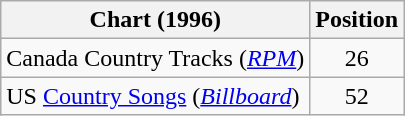<table class="wikitable">
<tr>
<th scope="col">Chart (1996)</th>
<th scope="col">Position</th>
</tr>
<tr>
<td>Canada Country Tracks (<em><a href='#'>RPM</a></em>)</td>
<td align="center">26</td>
</tr>
<tr>
<td>US <a href='#'>Country Songs</a> (<em><a href='#'>Billboard</a></em>)</td>
<td align="center">52</td>
</tr>
</table>
